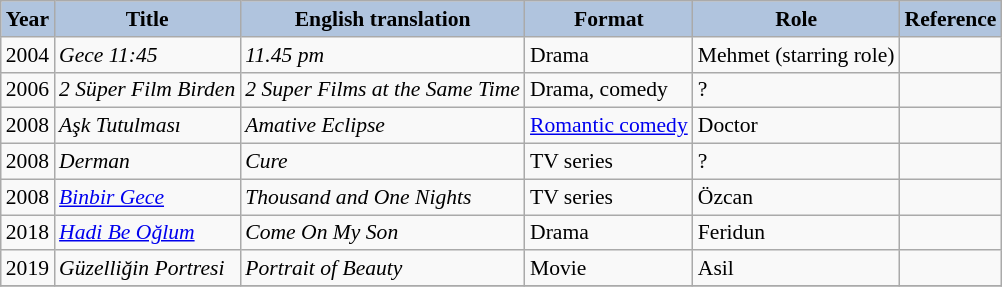<table class="wikitable" style="font-size:90%">
<tr style="text-align:center;">
<th style="background:#B0C4DE;">Year</th>
<th style="background:#B0C4DE;">Title</th>
<th style="background:#B0C4DE;">English translation</th>
<th style="background:#B0C4DE;">Format</th>
<th style="background:#B0C4DE;">Role</th>
<th style="background:#B0C4DE;">Reference</th>
</tr>
<tr>
<td>2004</td>
<td><em>Gece 11:45</em></td>
<td><em>11.45 pm</em></td>
<td>Drama</td>
<td>Mehmet (starring role)</td>
<td></td>
</tr>
<tr>
<td>2006</td>
<td><em>2 Süper Film Birden</em></td>
<td><em>2 Super Films at the Same Time</em></td>
<td>Drama, comedy</td>
<td>?</td>
<td></td>
</tr>
<tr>
<td>2008</td>
<td><em>Aşk Tutulması</em></td>
<td><em>Amative Eclipse</em></td>
<td><a href='#'>Romantic comedy</a></td>
<td>Doctor</td>
<td></td>
</tr>
<tr>
<td>2008</td>
<td><em>Derman</em></td>
<td><em>Cure</em></td>
<td>TV series</td>
<td>?</td>
<td></td>
</tr>
<tr>
<td>2008</td>
<td><em><a href='#'>Binbir Gece</a></em></td>
<td><em>Thousand and One Nights</em></td>
<td>TV series</td>
<td>Özcan</td>
<td></td>
</tr>
<tr>
<td>2018</td>
<td><em><a href='#'>Hadi Be Oğlum</a></em></td>
<td><em>Come On My Son</em></td>
<td>Drama</td>
<td>Feridun</td>
<td></td>
</tr>
<tr>
<td>2019</td>
<td><em>Güzelliğin Portresi</em></td>
<td><em>Portrait of Beauty</em></td>
<td>Movie</td>
<td>Asil</td>
<td></td>
</tr>
<tr>
</tr>
</table>
